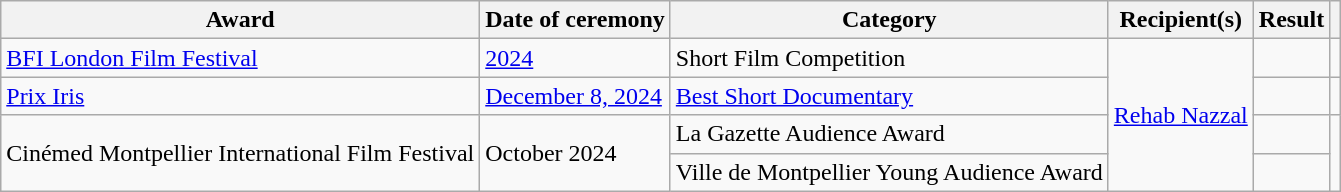<table class="wikitable sortable plainrowheaders">
<tr>
<th scope="col">Award</th>
<th scope="col">Date of ceremony</th>
<th scope="col">Category</th>
<th scope="col">Recipient(s)</th>
<th scope="col">Result</th>
<th scope="col" class="unsortable"></th>
</tr>
<tr>
<td><a href='#'>BFI London Film Festival</a></td>
<td><a href='#'>2024</a></td>
<td>Short Film Competition</td>
<td rowspan=4><a href='#'>Rehab Nazzal</a></td>
<td></td>
<td></td>
</tr>
<tr>
<td><a href='#'>Prix Iris</a></td>
<td><a href='#'>December 8, 2024</a></td>
<td><a href='#'>Best Short Documentary</a></td>
<td></td>
<td></td>
</tr>
<tr>
<td rowspan="2">Cinémed Montpellier  International Film Festival</td>
<td rowspan=2>October 2024</td>
<td>La Gazette Audience Award</td>
<td></td>
<td rowspan=2></td>
</tr>
<tr>
<td>Ville de Montpellier Young Audience Award</td>
<td></td>
</tr>
</table>
